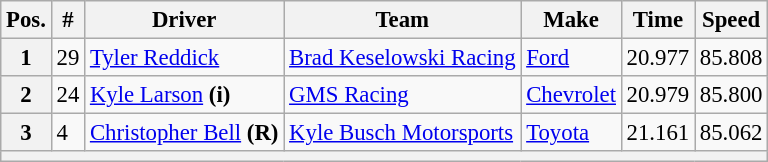<table class="wikitable" style="font-size:95%">
<tr>
<th>Pos.</th>
<th>#</th>
<th>Driver</th>
<th>Team</th>
<th>Make</th>
<th>Time</th>
<th>Speed</th>
</tr>
<tr>
<th>1</th>
<td>29</td>
<td><a href='#'>Tyler Reddick</a></td>
<td><a href='#'>Brad Keselowski Racing</a></td>
<td><a href='#'>Ford</a></td>
<td>20.977</td>
<td>85.808</td>
</tr>
<tr>
<th>2</th>
<td>24</td>
<td><a href='#'>Kyle Larson</a> <strong>(i)</strong></td>
<td><a href='#'>GMS Racing</a></td>
<td><a href='#'>Chevrolet</a></td>
<td>20.979</td>
<td>85.800</td>
</tr>
<tr>
<th>3</th>
<td>4</td>
<td><a href='#'>Christopher Bell</a> <strong>(R)</strong></td>
<td><a href='#'>Kyle Busch Motorsports</a></td>
<td><a href='#'>Toyota</a></td>
<td>21.161</td>
<td>85.062</td>
</tr>
<tr>
<th colspan="7"></th>
</tr>
</table>
